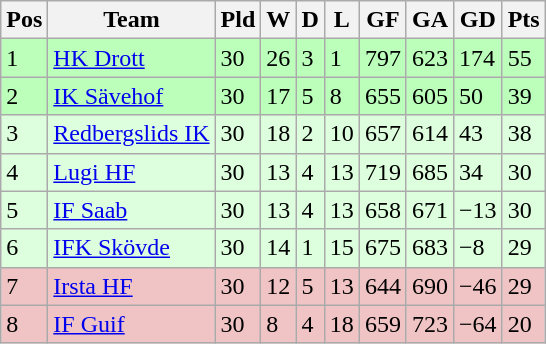<table class="wikitable">
<tr>
<th><span>Pos</span></th>
<th>Team</th>
<th><span>Pld</span></th>
<th><span>W</span></th>
<th><span>D</span></th>
<th><span>L</span></th>
<th><span>GF</span></th>
<th><span>GA</span></th>
<th><span>GD</span></th>
<th><span>Pts</span></th>
</tr>
<tr style="background:#bbffbb">
<td>1</td>
<td><a href='#'>HK Drott</a></td>
<td>30</td>
<td>26</td>
<td>3</td>
<td>1</td>
<td>797</td>
<td>623</td>
<td>174</td>
<td>55</td>
</tr>
<tr style="background:#bbffbb">
<td>2</td>
<td><a href='#'>IK Sävehof</a></td>
<td>30</td>
<td>17</td>
<td>5</td>
<td>8</td>
<td>655</td>
<td>605</td>
<td>50</td>
<td>39</td>
</tr>
<tr style="background:#ddffdd">
<td>3</td>
<td><a href='#'>Redbergslids IK</a></td>
<td>30</td>
<td>18</td>
<td>2</td>
<td>10</td>
<td>657</td>
<td>614</td>
<td>43</td>
<td>38</td>
</tr>
<tr style="background:#ddffdd">
<td>4</td>
<td><a href='#'>Lugi HF</a></td>
<td>30</td>
<td>13</td>
<td>4</td>
<td>13</td>
<td>719</td>
<td>685</td>
<td>34</td>
<td>30</td>
</tr>
<tr style="background:#ddffdd">
<td>5</td>
<td><a href='#'>IF Saab</a></td>
<td>30</td>
<td>13</td>
<td>4</td>
<td>13</td>
<td>658</td>
<td>671</td>
<td>−13</td>
<td>30</td>
</tr>
<tr style="background:#ddffdd">
<td>6</td>
<td><a href='#'>IFK Skövde</a></td>
<td>30</td>
<td>14</td>
<td>1</td>
<td>15</td>
<td>675</td>
<td>683</td>
<td>−8</td>
<td>29</td>
</tr>
<tr style="background:#f0c4c4">
<td>7</td>
<td><a href='#'>Irsta HF</a></td>
<td>30</td>
<td>12</td>
<td>5</td>
<td>13</td>
<td>644</td>
<td>690</td>
<td>−46</td>
<td>29</td>
</tr>
<tr style="background:#f0c4c4">
<td>8</td>
<td><a href='#'>IF Guif</a></td>
<td>30</td>
<td>8</td>
<td>4</td>
<td>18</td>
<td>659</td>
<td>723</td>
<td>−64</td>
<td>20</td>
</tr>
</table>
